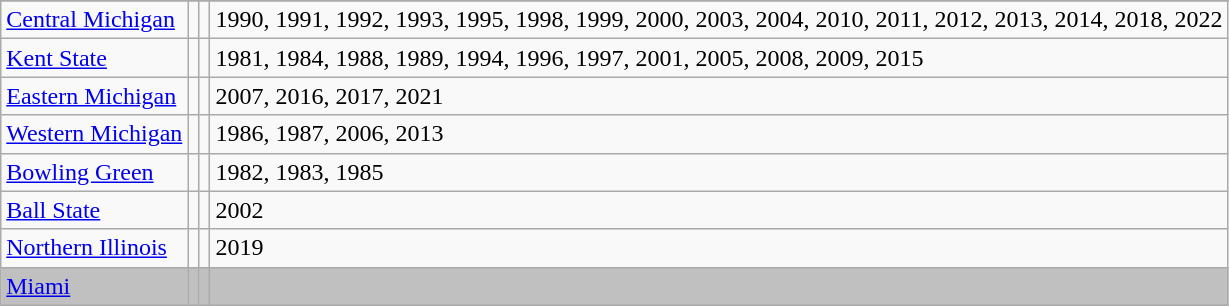<table class="wikitable sortable">
<tr>
</tr>
<tr>
<td><a href='#'>Central Michigan</a></td>
<td></td>
<td></td>
<td>1990, 1991, 1992, 1993, 1995, 1998, 1999, 2000, 2003, 2004, 2010, 2011, 2012, 2013, 2014, 2018, 2022</td>
</tr>
<tr>
<td><a href='#'>Kent State</a></td>
<td></td>
<td></td>
<td>1981, 1984, 1988, 1989, 1994, 1996, 1997, 2001, 2005, 2008, 2009, 2015</td>
</tr>
<tr>
<td><a href='#'>Eastern Michigan</a></td>
<td></td>
<td></td>
<td>2007, 2016, 2017, 2021</td>
</tr>
<tr>
<td><a href='#'>Western Michigan</a></td>
<td></td>
<td></td>
<td>1986, 1987, 2006, 2013</td>
</tr>
<tr>
<td><a href='#'>Bowling Green</a></td>
<td></td>
<td></td>
<td>1982, 1983, 1985</td>
</tr>
<tr>
<td><a href='#'>Ball State</a></td>
<td></td>
<td></td>
<td>2002</td>
</tr>
<tr>
<td><a href='#'>Northern Illinois</a></td>
<td></td>
<td></td>
<td>2019</td>
</tr>
<tr>
<td style="background: silver"><a href='#'>Miami</a></td>
<td style="background: silver"></td>
<td style="background: silver"></td>
<td style="background: silver"></td>
</tr>
</table>
